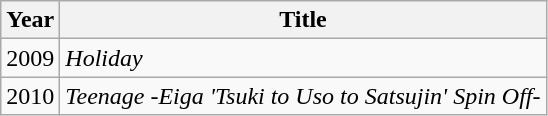<table class="wikitable">
<tr>
<th>Year</th>
<th>Title</th>
</tr>
<tr>
<td>2009</td>
<td><em>Holiday</em></td>
</tr>
<tr>
<td>2010</td>
<td><em>Teenage -Eiga 'Tsuki to Uso to Satsujin' Spin Off-</em></td>
</tr>
</table>
